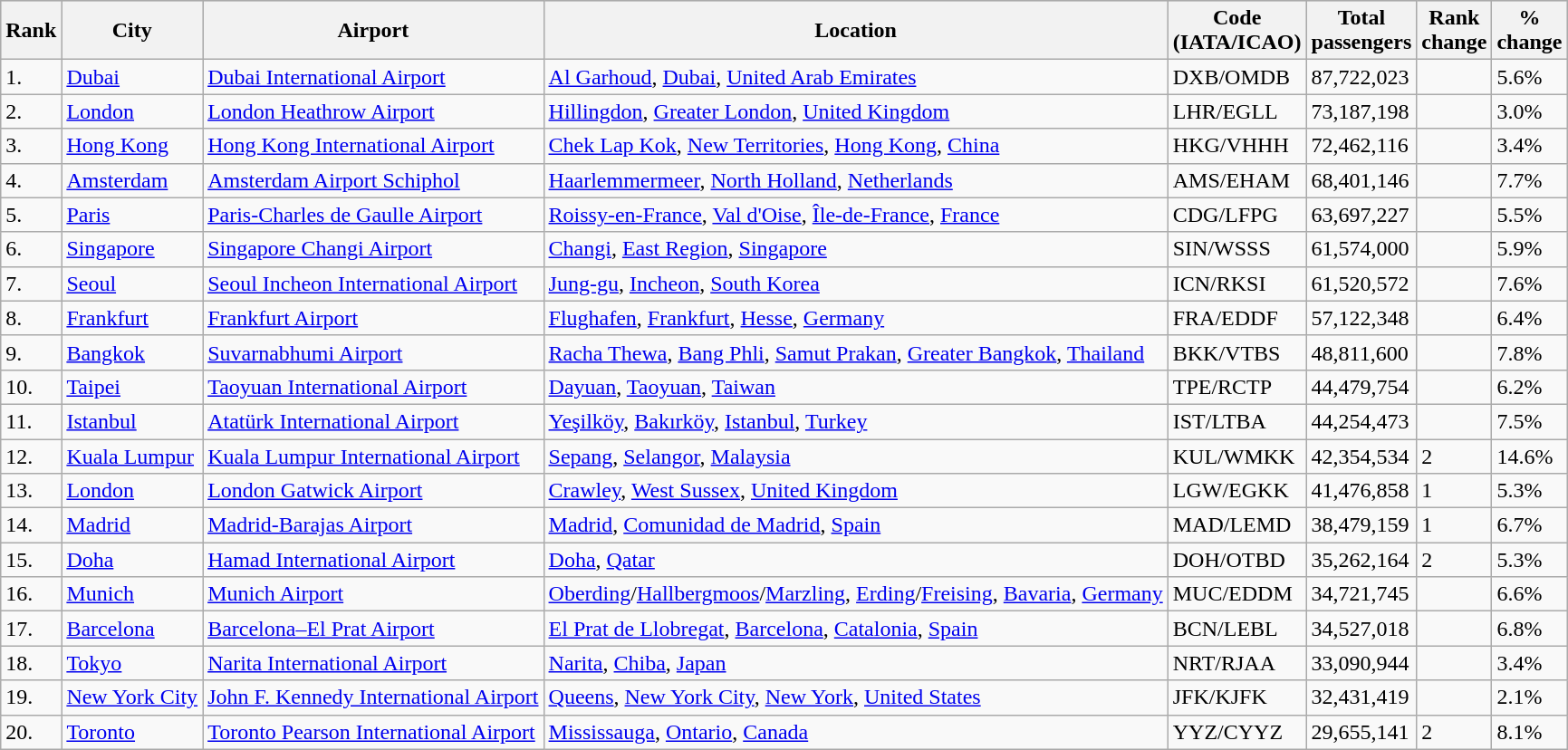<table class="wikitable sortable" width="align=">
<tr bgcolor="lightgrey">
<th>Rank</th>
<th>City</th>
<th>Airport</th>
<th>Location</th>
<th>Code<br>(IATA/ICAO)</th>
<th>Total<br>passengers</th>
<th>Rank<br>change</th>
<th>%<br>change</th>
</tr>
<tr>
<td>1.</td>
<td><a href='#'>Dubai</a></td>
<td> <a href='#'>Dubai International Airport</a></td>
<td><a href='#'>Al Garhoud</a>, <a href='#'>Dubai</a>, <a href='#'>United Arab Emirates</a></td>
<td>DXB/OMDB</td>
<td>87,722,023</td>
<td></td>
<td>5.6%</td>
</tr>
<tr>
<td>2.</td>
<td><a href='#'>London</a></td>
<td> <a href='#'>London Heathrow Airport</a></td>
<td><a href='#'>Hillingdon</a>, <a href='#'>Greater London</a>, <a href='#'>United Kingdom</a></td>
<td>LHR/EGLL</td>
<td>73,187,198</td>
<td></td>
<td>3.0%</td>
</tr>
<tr>
<td>3.</td>
<td><a href='#'>Hong Kong</a></td>
<td> <a href='#'>Hong Kong International Airport</a></td>
<td><a href='#'>Chek Lap Kok</a>, <a href='#'>New Territories</a>, <a href='#'>Hong Kong</a>, <a href='#'>China</a></td>
<td>HKG/VHHH</td>
<td>72,462,116</td>
<td></td>
<td>3.4%</td>
</tr>
<tr>
<td>4.</td>
<td><a href='#'>Amsterdam</a></td>
<td> <a href='#'>Amsterdam Airport Schiphol</a></td>
<td><a href='#'>Haarlemmermeer</a>, <a href='#'>North Holland</a>, <a href='#'>Netherlands</a></td>
<td>AMS/EHAM</td>
<td>68,401,146</td>
<td></td>
<td>7.7%</td>
</tr>
<tr>
<td>5.</td>
<td><a href='#'>Paris</a></td>
<td> <a href='#'>Paris-Charles de Gaulle Airport</a></td>
<td><a href='#'>Roissy-en-France</a>, <a href='#'>Val d'Oise</a>, <a href='#'>Île-de-France</a>, <a href='#'>France</a></td>
<td>CDG/LFPG</td>
<td>63,697,227</td>
<td></td>
<td>5.5%</td>
</tr>
<tr>
<td>6.</td>
<td><a href='#'>Singapore</a></td>
<td> <a href='#'>Singapore Changi Airport</a></td>
<td><a href='#'>Changi</a>, <a href='#'>East Region</a>, <a href='#'>Singapore</a></td>
<td>SIN/WSSS</td>
<td>61,574,000</td>
<td></td>
<td>5.9%</td>
</tr>
<tr>
<td>7.</td>
<td><a href='#'>Seoul</a></td>
<td> <a href='#'>Seoul Incheon International Airport</a></td>
<td><a href='#'>Jung-gu</a>, <a href='#'>Incheon</a>, <a href='#'>South Korea</a></td>
<td>ICN/RKSI</td>
<td>61,520,572</td>
<td></td>
<td>7.6%</td>
</tr>
<tr>
<td>8.</td>
<td><a href='#'>Frankfurt</a></td>
<td> <a href='#'>Frankfurt Airport</a></td>
<td><a href='#'>Flughafen</a>, <a href='#'>Frankfurt</a>, <a href='#'>Hesse</a>, <a href='#'>Germany</a></td>
<td>FRA/EDDF</td>
<td>57,122,348</td>
<td></td>
<td>6.4%</td>
</tr>
<tr>
<td>9.</td>
<td><a href='#'>Bangkok</a></td>
<td> <a href='#'>Suvarnabhumi Airport</a></td>
<td><a href='#'>Racha Thewa</a>, <a href='#'>Bang Phli</a>, <a href='#'>Samut Prakan</a>, <a href='#'>Greater Bangkok</a>, <a href='#'>Thailand</a></td>
<td>BKK/VTBS</td>
<td>48,811,600</td>
<td></td>
<td>7.8%</td>
</tr>
<tr>
<td>10.</td>
<td><a href='#'>Taipei</a></td>
<td> <a href='#'>Taoyuan International Airport</a></td>
<td><a href='#'>Dayuan</a>, <a href='#'>Taoyuan</a>, <a href='#'>Taiwan</a></td>
<td>TPE/RCTP</td>
<td>44,479,754</td>
<td></td>
<td>6.2%</td>
</tr>
<tr>
<td>11.</td>
<td><a href='#'>Istanbul</a></td>
<td> <a href='#'>Atatürk International Airport</a></td>
<td><a href='#'>Yeşilköy</a>, <a href='#'>Bakırköy</a>, <a href='#'>Istanbul</a>, <a href='#'>Turkey</a></td>
<td>IST/LTBA</td>
<td>44,254,473</td>
<td></td>
<td>7.5%</td>
</tr>
<tr>
<td>12.</td>
<td><a href='#'>Kuala Lumpur</a></td>
<td> <a href='#'>Kuala Lumpur International Airport</a></td>
<td><a href='#'>Sepang</a>, <a href='#'>Selangor</a>, <a href='#'>Malaysia</a></td>
<td>KUL/WMKK</td>
<td>42,354,534</td>
<td>2</td>
<td>14.6%</td>
</tr>
<tr>
<td>13.</td>
<td><a href='#'>London</a></td>
<td> <a href='#'>London Gatwick Airport</a></td>
<td><a href='#'>Crawley</a>, <a href='#'>West Sussex</a>, <a href='#'>United Kingdom</a></td>
<td>LGW/EGKK</td>
<td>41,476,858</td>
<td>1</td>
<td>5.3%</td>
</tr>
<tr>
<td>14.</td>
<td><a href='#'>Madrid</a></td>
<td> <a href='#'>Madrid-Barajas Airport</a></td>
<td><a href='#'>Madrid</a>, <a href='#'>Comunidad de Madrid</a>, <a href='#'>Spain</a></td>
<td>MAD/LEMD</td>
<td>38,479,159</td>
<td>1</td>
<td>6.7%</td>
</tr>
<tr>
<td>15.</td>
<td><a href='#'>Doha</a></td>
<td> <a href='#'>Hamad International Airport</a></td>
<td><a href='#'>Doha</a>, <a href='#'>Qatar</a></td>
<td>DOH/OTBD</td>
<td>35,262,164</td>
<td>2</td>
<td>5.3%</td>
</tr>
<tr>
<td>16.</td>
<td><a href='#'>Munich</a></td>
<td> <a href='#'>Munich Airport</a></td>
<td><a href='#'>Oberding</a>/<a href='#'>Hallbergmoos</a>/<a href='#'>Marzling</a>, <a href='#'>Erding</a>/<a href='#'>Freising</a>, <a href='#'>Bavaria</a>, <a href='#'>Germany</a></td>
<td>MUC/EDDM</td>
<td>34,721,745</td>
<td></td>
<td>6.6%</td>
</tr>
<tr>
<td>17.</td>
<td><a href='#'>Barcelona</a></td>
<td> <a href='#'>Barcelona–El Prat Airport</a></td>
<td><a href='#'>El Prat de Llobregat</a>, <a href='#'>Barcelona</a>, <a href='#'>Catalonia</a>, <a href='#'>Spain</a></td>
<td>BCN/LEBL</td>
<td>34,527,018</td>
<td></td>
<td>6.8%</td>
</tr>
<tr>
<td>18.</td>
<td><a href='#'>Tokyo</a></td>
<td> <a href='#'>Narita International Airport</a></td>
<td><a href='#'>Narita</a>, <a href='#'>Chiba</a>, <a href='#'>Japan</a></td>
<td>NRT/RJAA</td>
<td>33,090,944</td>
<td></td>
<td>3.4%</td>
</tr>
<tr>
<td>19.</td>
<td><a href='#'>New York City</a></td>
<td> <a href='#'>John F. Kennedy International Airport</a></td>
<td><a href='#'>Queens</a>, <a href='#'>New York City</a>, <a href='#'>New York</a>, <a href='#'>United States</a></td>
<td>JFK/KJFK</td>
<td>32,431,419</td>
<td></td>
<td>2.1%</td>
</tr>
<tr>
<td>20.</td>
<td><a href='#'>Toronto</a></td>
<td> <a href='#'>Toronto Pearson International Airport</a></td>
<td><a href='#'>Mississauga</a>, <a href='#'>Ontario</a>, <a href='#'>Canada</a></td>
<td>YYZ/CYYZ</td>
<td>29,655,141</td>
<td>2</td>
<td>8.1%</td>
</tr>
</table>
